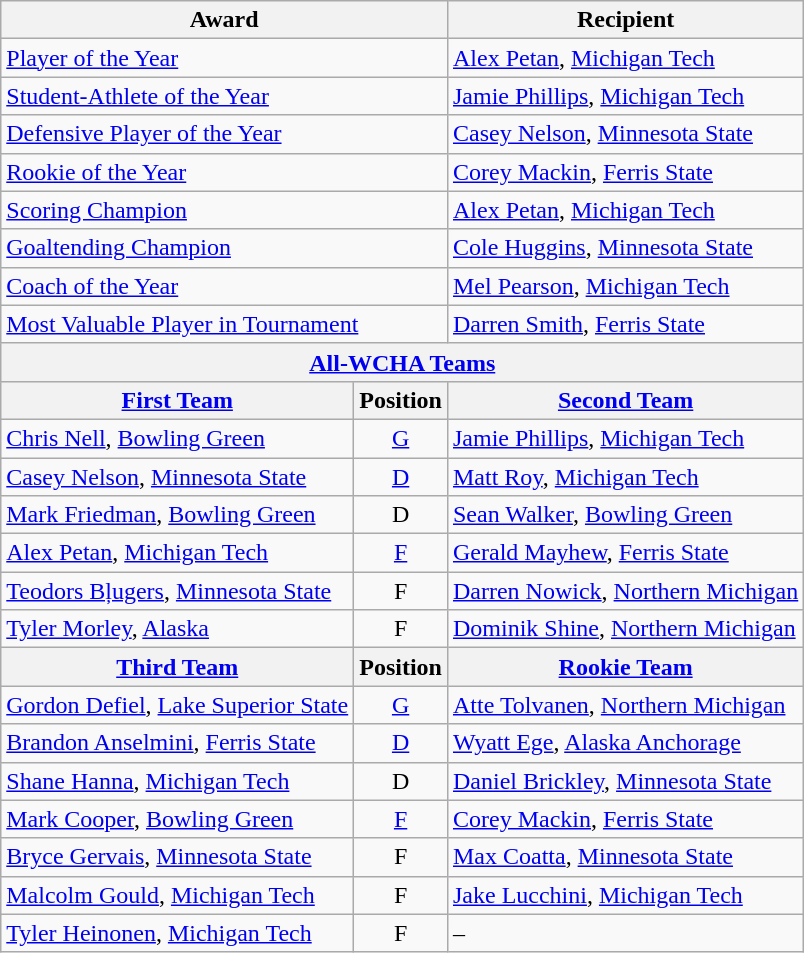<table class="wikitable">
<tr>
<th colspan=2>Award</th>
<th>Recipient</th>
</tr>
<tr>
<td colspan=2><a href='#'>Player of the Year</a></td>
<td><a href='#'>Alex Petan</a>, <a href='#'>Michigan Tech</a></td>
</tr>
<tr>
<td colspan=2><a href='#'>Student-Athlete of the Year</a></td>
<td><a href='#'>Jamie Phillips</a>, <a href='#'>Michigan Tech</a></td>
</tr>
<tr>
<td colspan=2><a href='#'>Defensive Player of the Year</a></td>
<td><a href='#'>Casey Nelson</a>, <a href='#'>Minnesota State</a></td>
</tr>
<tr>
<td colspan=2><a href='#'>Rookie of the Year</a></td>
<td><a href='#'>Corey Mackin</a>, <a href='#'>Ferris State</a></td>
</tr>
<tr>
<td colspan=2><a href='#'>Scoring Champion</a></td>
<td><a href='#'>Alex Petan</a>, <a href='#'>Michigan Tech</a></td>
</tr>
<tr>
<td colspan=2><a href='#'>Goaltending Champion</a></td>
<td><a href='#'>Cole Huggins</a>, <a href='#'>Minnesota State</a></td>
</tr>
<tr>
<td colspan=2><a href='#'>Coach of the Year</a></td>
<td><a href='#'>Mel Pearson</a>, <a href='#'>Michigan Tech</a></td>
</tr>
<tr>
<td colspan=2><a href='#'>Most Valuable Player in Tournament</a></td>
<td><a href='#'>Darren Smith</a>, <a href='#'>Ferris State</a></td>
</tr>
<tr>
<th colspan=3><a href='#'>All-WCHA Teams</a></th>
</tr>
<tr>
<th><a href='#'>First Team</a></th>
<th>Position</th>
<th><a href='#'>Second Team</a></th>
</tr>
<tr>
<td><a href='#'>Chris Nell</a>, <a href='#'>Bowling Green</a></td>
<td align=center><a href='#'>G</a></td>
<td><a href='#'>Jamie Phillips</a>, <a href='#'>Michigan Tech</a></td>
</tr>
<tr>
<td><a href='#'>Casey Nelson</a>, <a href='#'>Minnesota State</a></td>
<td align=center><a href='#'>D</a></td>
<td><a href='#'>Matt Roy</a>, <a href='#'>Michigan Tech</a></td>
</tr>
<tr>
<td><a href='#'>Mark Friedman</a>, <a href='#'>Bowling Green</a></td>
<td align=center>D</td>
<td><a href='#'>Sean Walker</a>, <a href='#'>Bowling Green</a></td>
</tr>
<tr>
<td><a href='#'>Alex Petan</a>, <a href='#'>Michigan Tech</a></td>
<td align=center><a href='#'>F</a></td>
<td><a href='#'>Gerald Mayhew</a>, <a href='#'>Ferris State</a></td>
</tr>
<tr>
<td><a href='#'>Teodors Bļugers</a>, <a href='#'>Minnesota State</a></td>
<td align=center>F</td>
<td><a href='#'>Darren Nowick</a>, <a href='#'>Northern Michigan</a></td>
</tr>
<tr>
<td><a href='#'>Tyler Morley</a>, <a href='#'>Alaska</a></td>
<td align=center>F</td>
<td><a href='#'>Dominik Shine</a>, <a href='#'>Northern Michigan</a></td>
</tr>
<tr>
<th><a href='#'>Third Team</a></th>
<th>Position</th>
<th><a href='#'>Rookie Team</a></th>
</tr>
<tr>
<td><a href='#'>Gordon Defiel</a>, <a href='#'>Lake Superior State</a></td>
<td align=center><a href='#'>G</a></td>
<td><a href='#'>Atte Tolvanen</a>, <a href='#'>Northern Michigan</a></td>
</tr>
<tr>
<td><a href='#'>Brandon Anselmini</a>, <a href='#'>Ferris State</a></td>
<td align=center><a href='#'>D</a></td>
<td><a href='#'>Wyatt Ege</a>, <a href='#'>Alaska Anchorage</a></td>
</tr>
<tr>
<td><a href='#'>Shane Hanna</a>, <a href='#'>Michigan Tech</a></td>
<td align=center>D</td>
<td><a href='#'>Daniel Brickley</a>, <a href='#'>Minnesota State</a></td>
</tr>
<tr>
<td><a href='#'>Mark Cooper</a>, <a href='#'>Bowling Green</a></td>
<td align=center><a href='#'>F</a></td>
<td><a href='#'>Corey Mackin</a>, <a href='#'>Ferris State</a></td>
</tr>
<tr>
<td><a href='#'>Bryce Gervais</a>, <a href='#'>Minnesota State</a></td>
<td align=center>F</td>
<td><a href='#'>Max Coatta</a>, <a href='#'>Minnesota State</a></td>
</tr>
<tr>
<td><a href='#'>Malcolm Gould</a>, <a href='#'>Michigan Tech</a></td>
<td align=center>F</td>
<td><a href='#'>Jake Lucchini</a>, <a href='#'>Michigan Tech</a></td>
</tr>
<tr>
<td><a href='#'>Tyler Heinonen</a>, <a href='#'>Michigan Tech</a></td>
<td align=center>F</td>
<td>–</td>
</tr>
</table>
